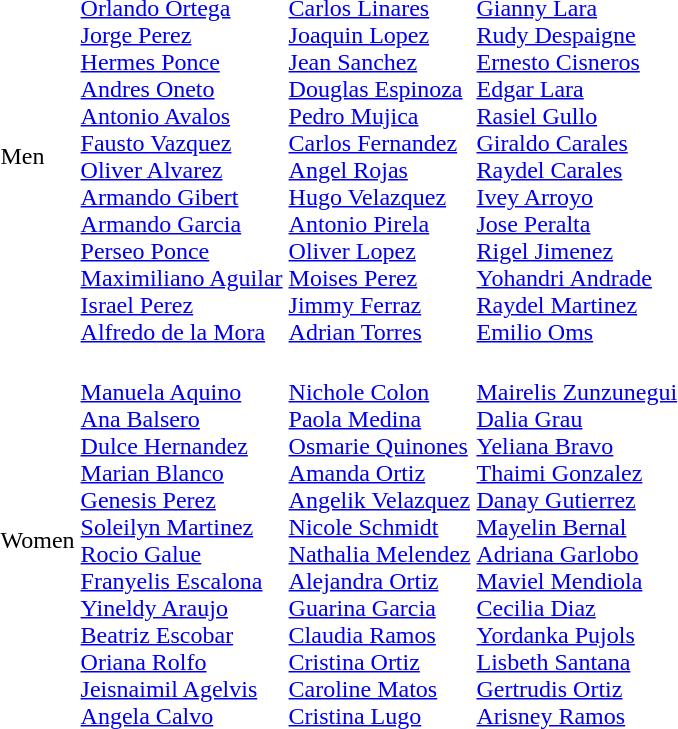<table>
<tr>
<td>Men<br></td>
<td><br><a href='#'>Orlando Ortega</a><br><a href='#'>Jorge Perez</a><br><a href='#'>Hermes Ponce</a><br><a href='#'>Andres Oneto</a><br><a href='#'>Antonio Avalos</a><br><a href='#'>Fausto Vazquez</a><br><a href='#'>Oliver Alvarez</a><br><a href='#'>Armando Gibert</a><br><a href='#'>Armando Garcia</a><br><a href='#'>Perseo Ponce</a><br><a href='#'>Maximiliano Aguilar</a><br><a href='#'>Israel Perez</a><br><a href='#'>Alfredo de la Mora</a></td>
<td><br><a href='#'>Carlos Linares</a><br><a href='#'>Joaquin Lopez</a><br><a href='#'>Jean Sanchez</a><br><a href='#'>Douglas Espinoza</a><br><a href='#'>Pedro Mujica</a><br><a href='#'>Carlos Fernandez</a><br><a href='#'>Angel Rojas</a><br><a href='#'>Hugo Velazquez</a><br><a href='#'>Antonio Pirela</a><br><a href='#'>Oliver Lopez</a><br><a href='#'>Moises Perez</a><br><a href='#'>Jimmy Ferraz</a><br><a href='#'>Adrian Torres</a></td>
<td><br><a href='#'>Gianny Lara</a><br><a href='#'>Rudy Despaigne</a><br><a href='#'>Ernesto Cisneros</a><br><a href='#'>Edgar Lara</a><br><a href='#'>Rasiel Gullo</a><br><a href='#'>Giraldo Carales</a><br><a href='#'>Raydel Carales</a><br><a href='#'>Ivey Arroyo</a><br><a href='#'>Jose Peralta</a><br><a href='#'>Rigel Jimenez</a><br><a href='#'>Yohandri Andrade</a><br><a href='#'>Raydel Martinez</a><br><a href='#'>Emilio Oms</a></td>
</tr>
<tr>
<td>Women<br></td>
<td><br><a href='#'>Manuela Aquino</a><br><a href='#'>Ana Balsero</a><br><a href='#'>Dulce Hernandez</a><br><a href='#'>Marian Blanco</a><br><a href='#'>Genesis Perez</a><br><a href='#'>Soleilyn Martinez</a><br><a href='#'>Rocio Galue</a><br><a href='#'>Franyelis Escalona</a><br><a href='#'>Yineldy Araujo</a><br><a href='#'>Beatriz Escobar</a><br><a href='#'>Oriana Rolfo</a><br><a href='#'>Jeisnaimil Agelvis</a><br><a href='#'>Angela Calvo</a></td>
<td><br><a href='#'>Nichole Colon</a><br><a href='#'>Paola Medina</a><br><a href='#'>Osmarie Quinones</a><br><a href='#'>Amanda Ortiz</a><br><a href='#'>Angelik Velazquez</a><br><a href='#'>Nicole Schmidt</a><br><a href='#'>Nathalia Melendez</a><br><a href='#'>Alejandra Ortiz</a><br><a href='#'>Guarina Garcia</a><br><a href='#'>Claudia Ramos</a><br><a href='#'>Cristina Ortiz</a><br><a href='#'>Caroline Matos</a><br><a href='#'>Cristina Lugo</a></td>
<td><br><a href='#'>Mairelis Zunzunegui</a><br><a href='#'>Dalia Grau</a><br><a href='#'>Yeliana Bravo</a><br><a href='#'>Thaimi Gonzalez</a><br><a href='#'>Danay Gutierrez</a><br><a href='#'>Mayelin Bernal</a><br><a href='#'>Adriana Garlobo</a><br><a href='#'>Maviel Mendiola</a><br><a href='#'>Cecilia Diaz</a><br><a href='#'>Yordanka Pujols</a><br><a href='#'>Lisbeth Santana</a><br><a href='#'>Gertrudis Ortiz</a><br><a href='#'>Arisney Ramos</a></td>
</tr>
</table>
